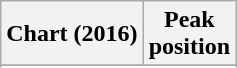<table class="wikitable sortable plainrowheaders" style="text-align:center">
<tr>
<th scope="col">Chart (2016)</th>
<th scope="col">Peak<br> position</th>
</tr>
<tr>
</tr>
<tr>
</tr>
<tr>
</tr>
<tr>
</tr>
</table>
